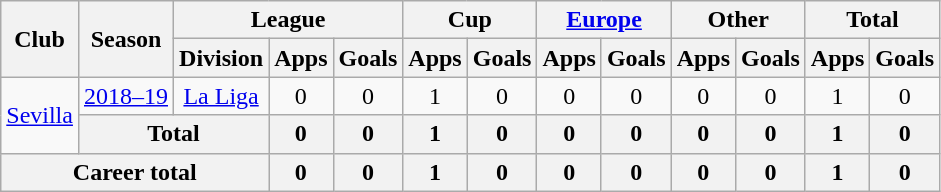<table class="wikitable" style="text-align: center">
<tr>
<th rowspan=2>Club</th>
<th rowspan=2>Season</th>
<th colspan=3>League</th>
<th colspan=2>Cup</th>
<th colspan=2><a href='#'>Europe</a></th>
<th colspan=2>Other</th>
<th colspan=2>Total</th>
</tr>
<tr>
<th>Division</th>
<th>Apps</th>
<th>Goals</th>
<th>Apps</th>
<th>Goals</th>
<th>Apps</th>
<th>Goals</th>
<th>Apps</th>
<th>Goals</th>
<th>Apps</th>
<th>Goals</th>
</tr>
<tr>
<td rowspan=2><a href='#'>Sevilla</a></td>
<td><a href='#'>2018–19</a></td>
<td><a href='#'>La Liga</a></td>
<td>0</td>
<td>0</td>
<td>1</td>
<td>0</td>
<td>0</td>
<td>0</td>
<td>0</td>
<td>0</td>
<td>1</td>
<td>0</td>
</tr>
<tr>
<th colspan=2>Total</th>
<th>0</th>
<th>0</th>
<th>1</th>
<th>0</th>
<th>0</th>
<th>0</th>
<th>0</th>
<th>0</th>
<th>1</th>
<th>0</th>
</tr>
<tr>
<th colspan=3>Career total</th>
<th>0</th>
<th>0</th>
<th>1</th>
<th>0</th>
<th>0</th>
<th>0</th>
<th>0</th>
<th>0</th>
<th>1</th>
<th>0</th>
</tr>
</table>
